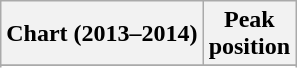<table class="wikitable sortable plainrowheaders">
<tr>
<th>Chart (2013–2014)</th>
<th>Peak<br>position</th>
</tr>
<tr>
</tr>
<tr>
</tr>
<tr>
</tr>
</table>
